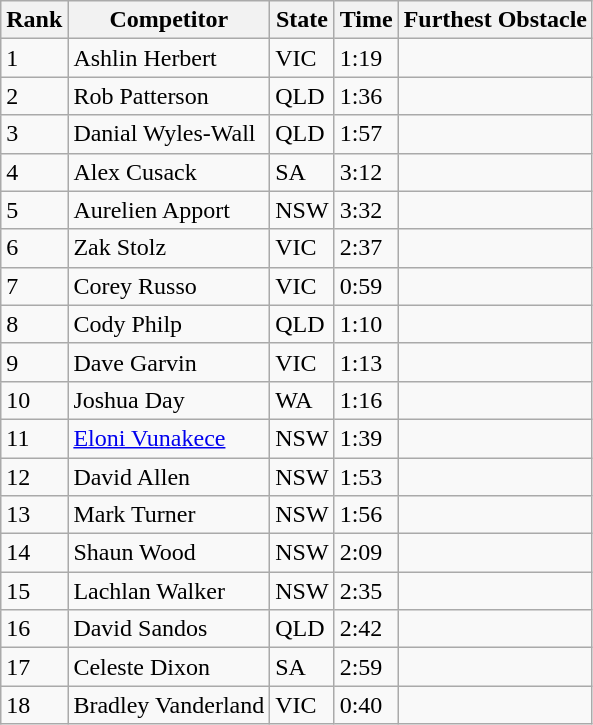<table class="wikitable sortable mw-collapsible">
<tr>
<th>Rank</th>
<th>Competitor</th>
<th>State</th>
<th>Time</th>
<th>Furthest Obstacle</th>
</tr>
<tr>
<td>1</td>
<td>Ashlin Herbert</td>
<td>VIC</td>
<td>1:19</td>
<td></td>
</tr>
<tr>
<td>2</td>
<td>Rob Patterson</td>
<td>QLD</td>
<td>1:36</td>
<td></td>
</tr>
<tr>
<td>3</td>
<td>Danial Wyles-Wall</td>
<td>QLD</td>
<td>1:57</td>
<td></td>
</tr>
<tr>
<td>4</td>
<td>Alex Cusack</td>
<td>SA</td>
<td>3:12</td>
<td></td>
</tr>
<tr>
<td>5</td>
<td>Aurelien Apport</td>
<td>NSW</td>
<td>3:32</td>
<td></td>
</tr>
<tr>
<td>6</td>
<td>Zak Stolz</td>
<td>VIC</td>
<td>2:37</td>
<td></td>
</tr>
<tr>
<td>7</td>
<td>Corey Russo</td>
<td>VIC</td>
<td>0:59</td>
<td></td>
</tr>
<tr>
<td>8</td>
<td>Cody Philp</td>
<td>QLD</td>
<td>1:10</td>
<td></td>
</tr>
<tr>
<td>9</td>
<td>Dave Garvin</td>
<td>VIC</td>
<td>1:13</td>
<td></td>
</tr>
<tr>
<td>10</td>
<td>Joshua Day</td>
<td>WA</td>
<td>1:16</td>
<td></td>
</tr>
<tr>
<td>11</td>
<td><a href='#'>Eloni Vunakece</a></td>
<td>NSW</td>
<td>1:39</td>
<td></td>
</tr>
<tr>
<td>12</td>
<td>David Allen</td>
<td>NSW</td>
<td>1:53</td>
<td></td>
</tr>
<tr>
<td>13</td>
<td>Mark Turner</td>
<td>NSW</td>
<td>1:56</td>
<td></td>
</tr>
<tr>
<td>14</td>
<td>Shaun Wood</td>
<td>NSW</td>
<td>2:09</td>
<td></td>
</tr>
<tr>
<td>15</td>
<td>Lachlan Walker</td>
<td>NSW</td>
<td>2:35</td>
<td></td>
</tr>
<tr>
<td>16</td>
<td>David Sandos</td>
<td>QLD</td>
<td>2:42</td>
<td></td>
</tr>
<tr>
<td>17</td>
<td>Celeste Dixon</td>
<td>SA</td>
<td>2:59</td>
<td></td>
</tr>
<tr>
<td>18</td>
<td>Bradley Vanderland</td>
<td>VIC</td>
<td>0:40</td>
<td></td>
</tr>
</table>
